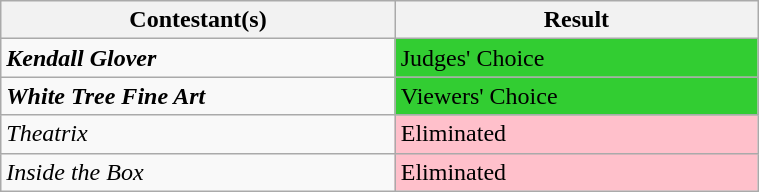<table class="wikitable" style="width:40%;">
<tr>
<th style="width:3%;">Contestant(s)</th>
<th style="width:3%;">Result</th>
</tr>
<tr>
<td><strong><em>Kendall Glover</em></strong></td>
<td bgcolor="limegreen">Judges' Choice</td>
</tr>
<tr>
<td><strong><em>White Tree Fine Art</em></strong></td>
<td bgcolor="limegreen">Viewers' Choice</td>
</tr>
<tr>
<td><em>Theatrix</em></td>
<td bgcolor="pink">Eliminated</td>
</tr>
<tr>
<td><em>Inside the Box</em></td>
<td bgcolor="pink">Eliminated</td>
</tr>
</table>
